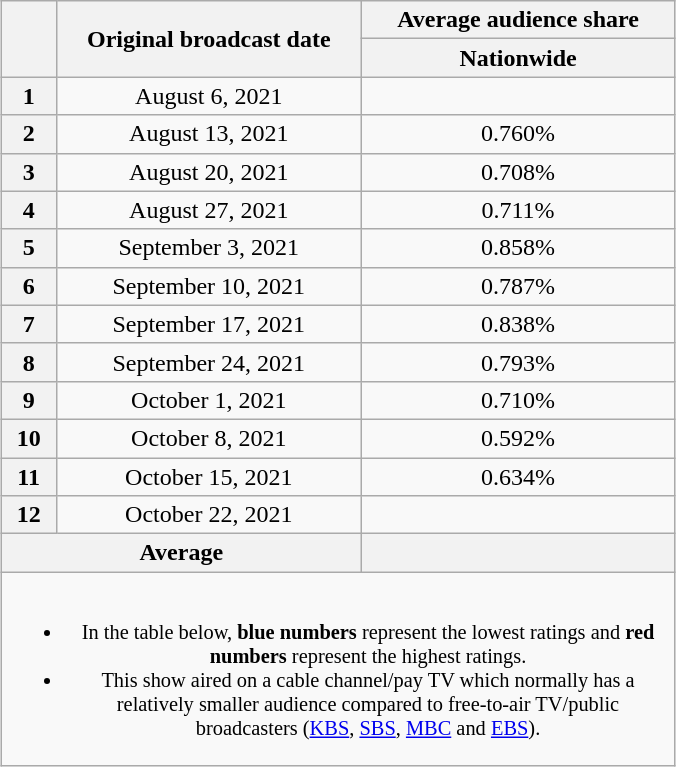<table class="wikitable" style="text-align:center;max-width:450px; margin-left: auto; margin-right: auto; border: none">
<tr>
<th rowspan="2"></th>
<th rowspan="2">Original broadcast date</th>
<th>Average audience share</th>
</tr>
<tr>
<th>Nationwide</th>
</tr>
<tr>
<th>1</th>
<td>August 6, 2021</td>
<td><strong></strong> </td>
</tr>
<tr>
<th>2</th>
<td>August 13, 2021</td>
<td>0.760% </td>
</tr>
<tr>
<th>3</th>
<td>August 20, 2021</td>
<td>0.708% </td>
</tr>
<tr>
<th>4</th>
<td>August 27, 2021</td>
<td>0.711% </td>
</tr>
<tr>
<th>5</th>
<td>September 3, 2021</td>
<td>0.858% </td>
</tr>
<tr>
<th>6</th>
<td>September 10, 2021</td>
<td>0.787% </td>
</tr>
<tr>
<th>7</th>
<td>September 17, 2021</td>
<td>0.838% </td>
</tr>
<tr>
<th>8</th>
<td>September 24, 2021</td>
<td>0.793% </td>
</tr>
<tr>
<th>9</th>
<td>October 1, 2021</td>
<td>0.710% </td>
</tr>
<tr>
<th>10</th>
<td>October 8, 2021</td>
<td>0.592% </td>
</tr>
<tr>
<th>11</th>
<td>October 15, 2021</td>
<td>0.634% </td>
</tr>
<tr>
<th>12</th>
<td>October 22, 2021</td>
<td><strong></strong> </td>
</tr>
<tr>
<th colspan="2">Average</th>
<th></th>
</tr>
<tr>
<td colspan="3" style="font-size:85%"><br><ul><li>In the table below, <span><strong>blue numbers</strong></span> represent the lowest ratings and <span><strong>red numbers</strong></span> represent the highest ratings.</li><li>This show aired on a cable channel/pay TV which normally has a relatively smaller audience compared to free-to-air TV/public broadcasters (<a href='#'>KBS</a>, <a href='#'>SBS</a>, <a href='#'>MBC</a> and <a href='#'>EBS</a>).</li></ul></td>
</tr>
</table>
